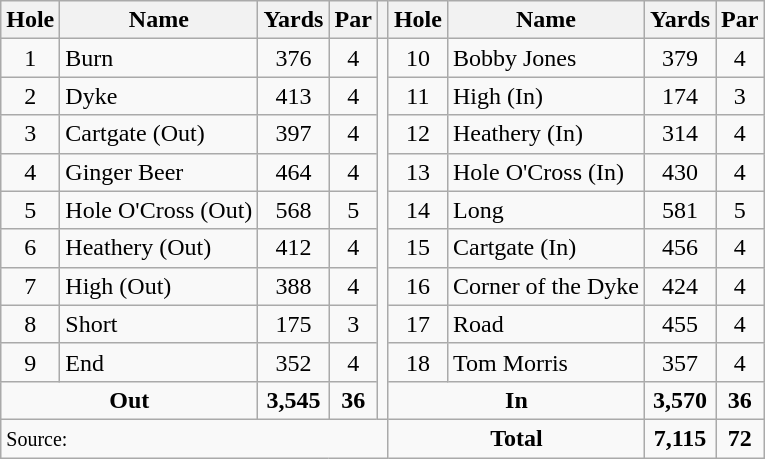<table class=wikitable>
<tr>
<th>Hole</th>
<th>Name</th>
<th>Yards</th>
<th>Par</th>
<th></th>
<th>Hole</th>
<th>Name</th>
<th>Yards</th>
<th>Par</th>
</tr>
<tr>
<td align=center>1</td>
<td>Burn</td>
<td align=center>376</td>
<td align=center>4</td>
<td rowspan=10></td>
<td align=center>10</td>
<td>Bobby Jones</td>
<td align=center>379</td>
<td align=center>4</td>
</tr>
<tr>
<td align=center>2</td>
<td>Dyke</td>
<td align=center>413</td>
<td align=center>4</td>
<td align=center>11</td>
<td>High (In)</td>
<td align=center>174</td>
<td align=center>3</td>
</tr>
<tr>
<td align=center>3</td>
<td>Cartgate (Out)</td>
<td align=center>397</td>
<td align=center>4</td>
<td align=center>12</td>
<td>Heathery (In)</td>
<td align=center>314</td>
<td align=center>4</td>
</tr>
<tr>
<td align=center>4</td>
<td>Ginger Beer</td>
<td align=center>464</td>
<td align=center>4</td>
<td align=center>13</td>
<td>Hole O'Cross (In)</td>
<td align=center>430</td>
<td align=center>4</td>
</tr>
<tr>
<td align=center>5</td>
<td>Hole O'Cross (Out)</td>
<td align=center>568</td>
<td align=center>5</td>
<td align=center>14</td>
<td>Long</td>
<td align=center>581</td>
<td align=center>5</td>
</tr>
<tr>
<td align=center>6</td>
<td>Heathery (Out)</td>
<td align=center>412</td>
<td align=center>4</td>
<td align=center>15</td>
<td>Cartgate (In)</td>
<td align=center>456</td>
<td align=center>4</td>
</tr>
<tr>
<td align=center>7</td>
<td>High (Out)</td>
<td align=center>388</td>
<td align=center>4</td>
<td align=center>16</td>
<td>Corner of the Dyke</td>
<td align=center>424</td>
<td align=center>4</td>
</tr>
<tr>
<td align=center>8</td>
<td>Short</td>
<td align=center>175</td>
<td align=center>3</td>
<td align=center>17</td>
<td>Road</td>
<td align=center>455</td>
<td align=center>4</td>
</tr>
<tr>
<td align=center>9</td>
<td>End</td>
<td align=center>352</td>
<td align=center>4</td>
<td align=center>18</td>
<td>Tom Morris</td>
<td align=center>357</td>
<td align=center>4</td>
</tr>
<tr>
<td colspan=2 align=center><strong>Out</strong></td>
<td align=center><strong>3,545</strong></td>
<td align=center><strong>36</strong></td>
<td colspan=2 align=center><strong>In</strong></td>
<td align=center><strong>3,570</strong></td>
<td align=center><strong>36</strong></td>
</tr>
<tr>
<td colspan=5><small>Source:</small></td>
<td colspan=2 align=center><strong>Total</strong></td>
<td align=center><strong>7,115</strong></td>
<td align=center><strong>72</strong></td>
</tr>
</table>
